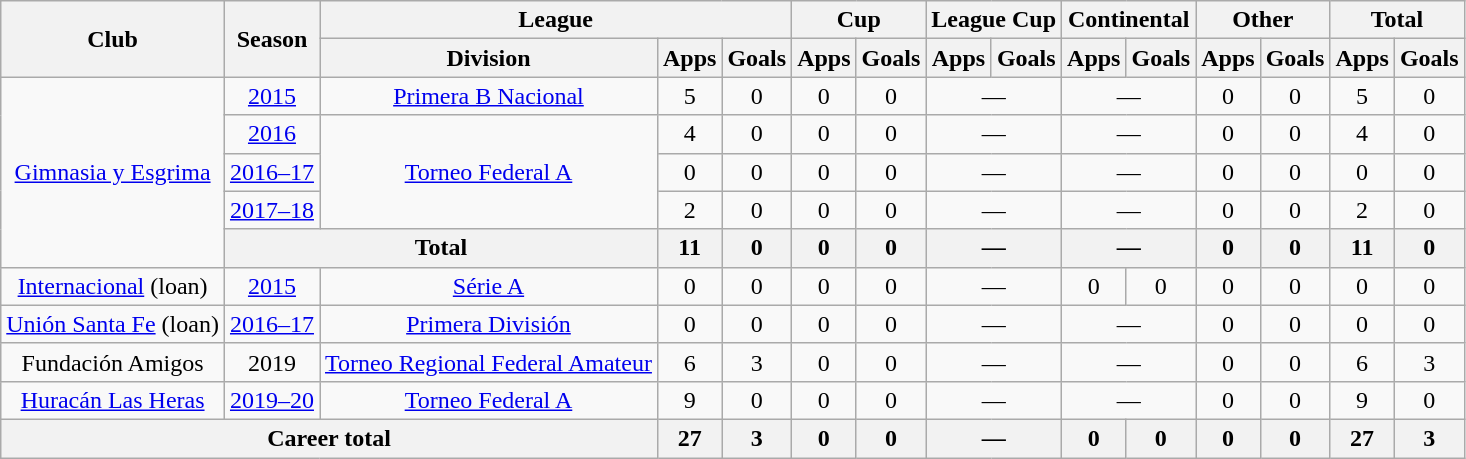<table class="wikitable" style="text-align:center">
<tr>
<th rowspan="2">Club</th>
<th rowspan="2">Season</th>
<th colspan="3">League</th>
<th colspan="2">Cup</th>
<th colspan="2">League Cup</th>
<th colspan="2">Continental</th>
<th colspan="2">Other</th>
<th colspan="2">Total</th>
</tr>
<tr>
<th>Division</th>
<th>Apps</th>
<th>Goals</th>
<th>Apps</th>
<th>Goals</th>
<th>Apps</th>
<th>Goals</th>
<th>Apps</th>
<th>Goals</th>
<th>Apps</th>
<th>Goals</th>
<th>Apps</th>
<th>Goals</th>
</tr>
<tr>
<td rowspan="5"><a href='#'>Gimnasia y Esgrima</a></td>
<td><a href='#'>2015</a></td>
<td rowspan="1"><a href='#'>Primera B Nacional</a></td>
<td>5</td>
<td>0</td>
<td>0</td>
<td>0</td>
<td colspan="2">—</td>
<td colspan="2">—</td>
<td>0</td>
<td>0</td>
<td>5</td>
<td>0</td>
</tr>
<tr>
<td><a href='#'>2016</a></td>
<td rowspan="3"><a href='#'>Torneo Federal A</a></td>
<td>4</td>
<td>0</td>
<td>0</td>
<td>0</td>
<td colspan="2">—</td>
<td colspan="2">—</td>
<td>0</td>
<td>0</td>
<td>4</td>
<td>0</td>
</tr>
<tr>
<td><a href='#'>2016–17</a></td>
<td>0</td>
<td>0</td>
<td>0</td>
<td>0</td>
<td colspan="2">—</td>
<td colspan="2">—</td>
<td>0</td>
<td>0</td>
<td>0</td>
<td>0</td>
</tr>
<tr>
<td><a href='#'>2017–18</a></td>
<td>2</td>
<td>0</td>
<td>0</td>
<td>0</td>
<td colspan="2">—</td>
<td colspan="2">—</td>
<td>0</td>
<td>0</td>
<td>2</td>
<td>0</td>
</tr>
<tr>
<th colspan="2">Total</th>
<th>11</th>
<th>0</th>
<th>0</th>
<th>0</th>
<th colspan="2">—</th>
<th colspan="2">—</th>
<th>0</th>
<th>0</th>
<th>11</th>
<th>0</th>
</tr>
<tr>
<td rowspan="1"><a href='#'>Internacional</a> (loan)</td>
<td><a href='#'>2015</a></td>
<td rowspan="1"><a href='#'>Série A</a></td>
<td>0</td>
<td>0</td>
<td>0</td>
<td>0</td>
<td colspan="2">—</td>
<td>0</td>
<td>0</td>
<td>0</td>
<td>0</td>
<td>0</td>
<td>0</td>
</tr>
<tr>
<td rowspan="1"><a href='#'>Unión Santa Fe</a> (loan)</td>
<td><a href='#'>2016–17</a></td>
<td rowspan="1"><a href='#'>Primera División</a></td>
<td>0</td>
<td>0</td>
<td>0</td>
<td>0</td>
<td colspan="2">—</td>
<td colspan="2">—</td>
<td>0</td>
<td>0</td>
<td>0</td>
<td>0</td>
</tr>
<tr>
<td rowspan="1">Fundación Amigos</td>
<td>2019</td>
<td rowspan="1"><a href='#'>Torneo Regional Federal Amateur</a></td>
<td>6</td>
<td>3</td>
<td>0</td>
<td>0</td>
<td colspan="2">—</td>
<td colspan="2">—</td>
<td>0</td>
<td>0</td>
<td>6</td>
<td>3</td>
</tr>
<tr>
<td rowspan="1"><a href='#'>Huracán Las Heras</a></td>
<td><a href='#'>2019–20</a></td>
<td rowspan="1"><a href='#'>Torneo Federal A</a></td>
<td>9</td>
<td>0</td>
<td>0</td>
<td>0</td>
<td colspan="2">—</td>
<td colspan="2">—</td>
<td>0</td>
<td>0</td>
<td>9</td>
<td>0</td>
</tr>
<tr>
<th colspan="3">Career total</th>
<th>27</th>
<th>3</th>
<th>0</th>
<th>0</th>
<th colspan="2">—</th>
<th>0</th>
<th>0</th>
<th>0</th>
<th>0</th>
<th>27</th>
<th>3</th>
</tr>
</table>
